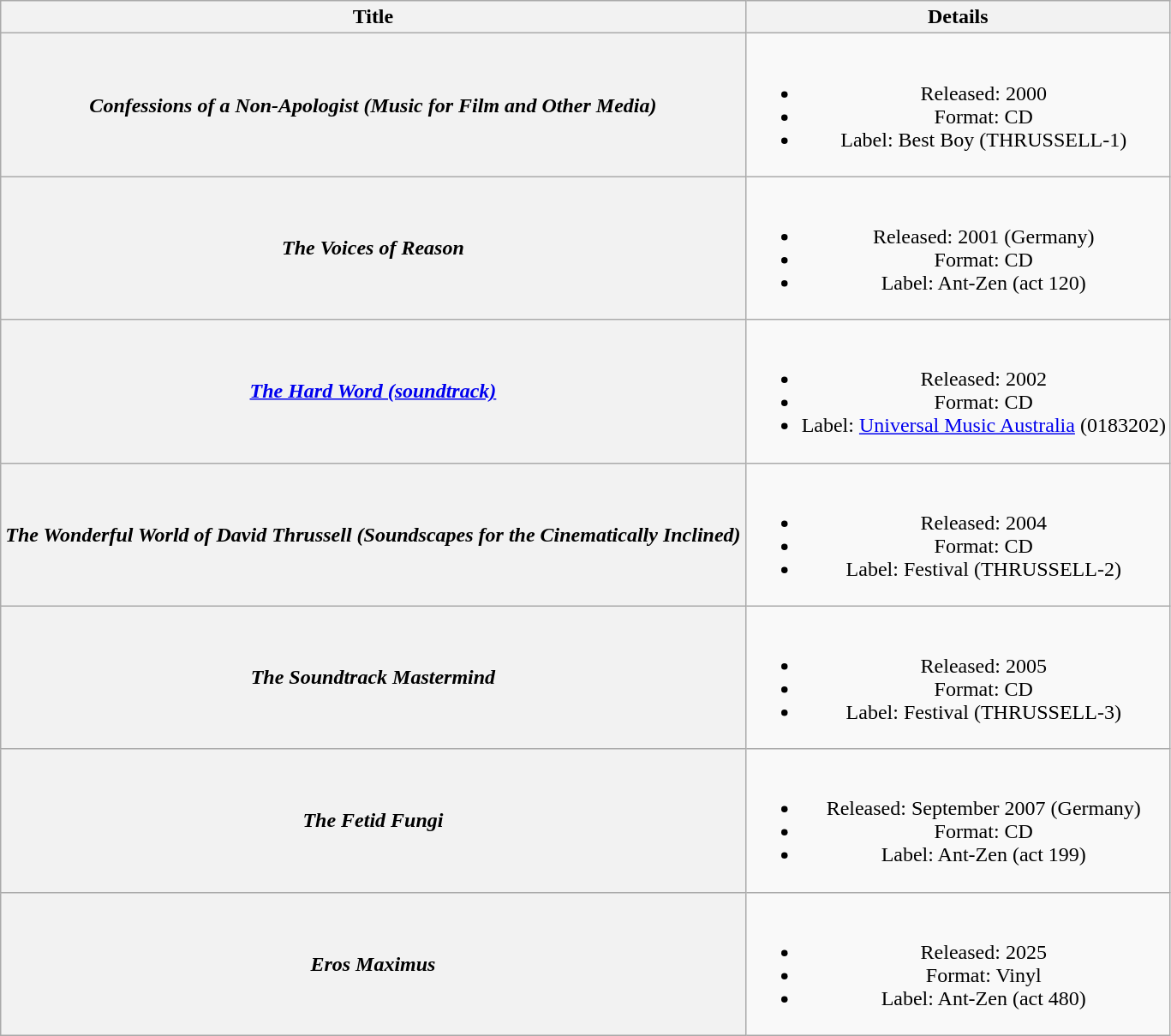<table class="wikitable plainrowheaders" style="text-align:center;" border="1">
<tr>
<th>Title</th>
<th>Details</th>
</tr>
<tr>
<th scope="row"><em>Confessions of a Non-Apologist (Music for Film and Other Media)</em></th>
<td><br><ul><li>Released: 2000</li><li>Format: CD</li><li>Label: Best Boy (THRUSSELL-1)</li></ul></td>
</tr>
<tr>
<th scope="row"><em>The Voices of Reason</em></th>
<td><br><ul><li>Released: 2001 (Germany)</li><li>Format: CD</li><li>Label: Ant-Zen (act 120)</li></ul></td>
</tr>
<tr>
<th scope="row"><em><a href='#'>The Hard Word (soundtrack)</a></em></th>
<td><br><ul><li>Released: 2002</li><li>Format: CD</li><li>Label: <a href='#'>Universal Music Australia</a> (0183202)</li></ul></td>
</tr>
<tr>
<th scope="row"><em>The Wonderful World of David Thrussell (Soundscapes for the Cinematically Inclined)</em></th>
<td><br><ul><li>Released: 2004</li><li>Format: CD</li><li>Label: Festival (THRUSSELL-2)</li></ul></td>
</tr>
<tr>
<th scope="row"><em>The Soundtrack Mastermind</em></th>
<td><br><ul><li>Released: 2005</li><li>Format: CD</li><li>Label: Festival (THRUSSELL-3)</li></ul></td>
</tr>
<tr>
<th scope="row"><em>The Fetid Fungi</em></th>
<td><br><ul><li>Released: September 2007 (Germany)</li><li>Format: CD</li><li>Label: Ant-Zen (act 199)</li></ul></td>
</tr>
<tr>
<th scope="row"><em>Eros Maximus</em></th>
<td><br><ul><li>Released: 2025</li><li>Format: Vinyl</li><li>Label: Ant-Zen (act 480)</li></ul></td>
</tr>
</table>
